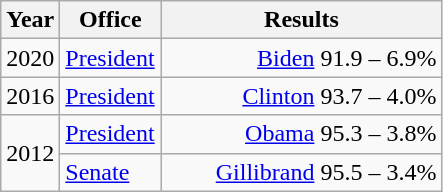<table class=wikitable>
<tr>
<th width="30">Year</th>
<th width="60">Office</th>
<th width="180">Results</th>
</tr>
<tr>
<td>2020</td>
<td><a href='#'>President</a></td>
<td align="right" ><a href='#'>Biden</a> 91.9 – 6.9%</td>
</tr>
<tr>
<td>2016</td>
<td><a href='#'>President</a></td>
<td align="right" ><a href='#'>Clinton</a> 93.7 – 4.0%</td>
</tr>
<tr>
<td rowspan="2">2012</td>
<td><a href='#'>President</a></td>
<td align="right" ><a href='#'>Obama</a> 95.3 – 3.8%</td>
</tr>
<tr>
<td><a href='#'>Senate</a></td>
<td align="right" ><a href='#'>Gillibrand</a> 95.5 – 3.4%</td>
</tr>
</table>
